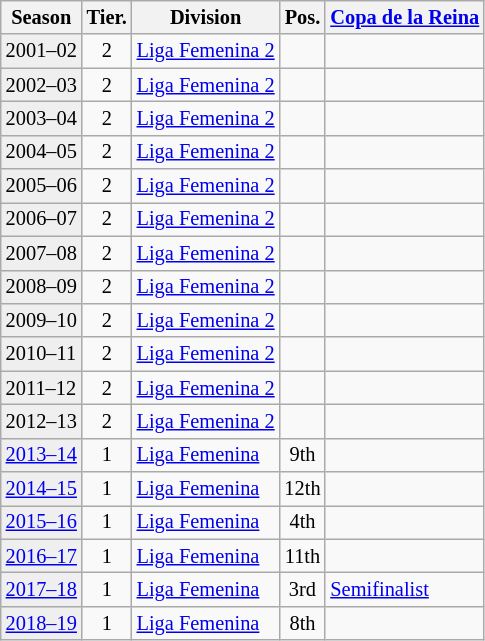<table class="wikitable" style="font-size:85%">
<tr>
<th>Season</th>
<th>Tier.</th>
<th>Division</th>
<th>Pos.</th>
<th><a href='#'>Copa de la Reina</a></th>
</tr>
<tr>
<td style="background:#efefef;">2001–02</td>
<td align="center">2</td>
<td><a href='#'>Liga Femenina 2</a></td>
<td align="center"></td>
<td></td>
</tr>
<tr>
<td style="background:#efefef;">2002–03</td>
<td align="center">2</td>
<td><a href='#'>Liga Femenina 2</a></td>
<td align="center"></td>
<td></td>
</tr>
<tr>
<td style="background:#efefef;">2003–04</td>
<td align="center">2</td>
<td><a href='#'>Liga Femenina 2</a></td>
<td align="center"></td>
<td></td>
</tr>
<tr>
<td style="background:#efefef;">2004–05</td>
<td align="center">2</td>
<td><a href='#'>Liga Femenina 2</a></td>
<td align="center"></td>
<td></td>
</tr>
<tr>
<td style="background:#efefef;">2005–06</td>
<td align="center">2</td>
<td><a href='#'>Liga Femenina 2</a></td>
<td align="center"></td>
<td></td>
</tr>
<tr>
<td style="background:#efefef;">2006–07</td>
<td align="center">2</td>
<td><a href='#'>Liga Femenina 2</a></td>
<td align="center"></td>
<td></td>
</tr>
<tr>
<td style="background:#efefef;">2007–08</td>
<td align="center">2</td>
<td><a href='#'>Liga Femenina 2</a></td>
<td align="center"></td>
<td></td>
</tr>
<tr>
<td style="background:#efefef;">2008–09</td>
<td align="center">2</td>
<td><a href='#'>Liga Femenina 2</a></td>
<td align="center"></td>
<td></td>
</tr>
<tr>
<td style="background:#efefef;">2009–10</td>
<td align="center">2</td>
<td><a href='#'>Liga Femenina 2</a></td>
<td align="center"></td>
<td></td>
</tr>
<tr>
<td style="background:#efefef;">2010–11</td>
<td align="center">2</td>
<td><a href='#'>Liga Femenina 2</a></td>
<td align="center"></td>
<td></td>
</tr>
<tr>
<td style="background:#efefef;">2011–12</td>
<td align="center">2</td>
<td><a href='#'>Liga Femenina 2</a></td>
<td align="center"></td>
<td></td>
</tr>
<tr>
<td style="background:#efefef;">2012–13</td>
<td align="center">2</td>
<td><a href='#'>Liga Femenina 2</a></td>
<td align="center"></td>
<td></td>
</tr>
<tr>
<td style="background:#efefef;"><a href='#'>2013–14</a></td>
<td align="center">1</td>
<td><a href='#'>Liga Femenina</a></td>
<td align="center">9th</td>
<td></td>
</tr>
<tr>
<td style="background:#efefef;"><a href='#'>2014–15</a></td>
<td align="center">1</td>
<td><a href='#'>Liga Femenina</a></td>
<td align="center">12th</td>
<td></td>
</tr>
<tr>
<td style="background:#efefef;"><a href='#'>2015–16</a></td>
<td align="center">1</td>
<td><a href='#'>Liga Femenina</a></td>
<td align="center">4th</td>
<td></td>
</tr>
<tr>
<td style="background:#efefef;"><a href='#'>2016–17</a></td>
<td align="center">1</td>
<td><a href='#'>Liga Femenina</a></td>
<td align="center">11th</td>
<td></td>
</tr>
<tr>
<td style="background:#efefef;"><a href='#'>2017–18</a></td>
<td align="center">1</td>
<td><a href='#'>Liga Femenina</a></td>
<td align="center">3rd</td>
<td><a href='#'>Semifinalist</a></td>
</tr>
<tr>
<td style="background:#efefef;"><a href='#'>2018–19</a></td>
<td align="center">1</td>
<td><a href='#'>Liga Femenina</a></td>
<td align=center>8th</td>
</tr>
</table>
